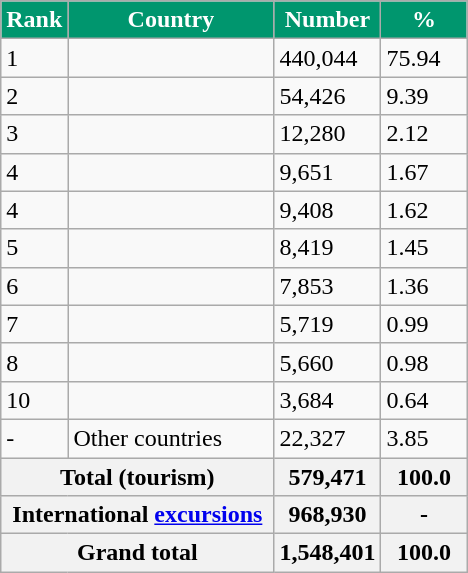<table class="wikitable">
<tr style="color:white;">
<th style="width:5px; background:#00966E;">Rank</th>
<th style="width:130px; background:#00966E;">Country</th>
<th style="width:50px; background:#00966E;">Number</th>
<th style="width:50px; background:#00966E;">%</th>
</tr>
<tr>
<td>1</td>
<td></td>
<td>440,044</td>
<td>75.94</td>
</tr>
<tr>
<td>2</td>
<td></td>
<td>54,426</td>
<td>9.39</td>
</tr>
<tr>
<td>3</td>
<td></td>
<td>12,280</td>
<td>2.12</td>
</tr>
<tr>
<td>4</td>
<td></td>
<td>9,651</td>
<td>1.67</td>
</tr>
<tr>
<td>4</td>
<td></td>
<td>9,408</td>
<td>1.62</td>
</tr>
<tr>
<td>5</td>
<td></td>
<td>8,419</td>
<td>1.45</td>
</tr>
<tr>
<td>6</td>
<td></td>
<td>7,853</td>
<td>1.36</td>
</tr>
<tr>
<td>7</td>
<td></td>
<td>5,719</td>
<td>0.99</td>
</tr>
<tr>
<td>8</td>
<td></td>
<td>5,660</td>
<td>0.98</td>
</tr>
<tr>
<td>10</td>
<td></td>
<td>3,684</td>
<td>0.64</td>
</tr>
<tr>
<td>-</td>
<td>Other countries</td>
<td>22,327</td>
<td>3.85</td>
</tr>
<tr>
<th colspan=2>Total (tourism)</th>
<th>579,471</th>
<th>100.0</th>
</tr>
<tr>
<th colspan=2>International <a href='#'>excursions</a></th>
<th>968,930</th>
<th>-</th>
</tr>
<tr>
<th colspan=2>Grand total</th>
<th>1,548,401</th>
<th>100.0</th>
</tr>
</table>
